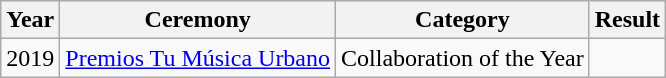<table class="wikitable plainrowheaders">
<tr>
<th scope="col">Year</th>
<th scope="col">Ceremony</th>
<th scope="col">Category</th>
<th scope="col">Result</th>
</tr>
<tr>
<td rowspan="1">2019</td>
<td><a href='#'>Premios Tu Música Urbano</a></td>
<td>Collaboration of the Year</td>
<td></td>
</tr>
</table>
